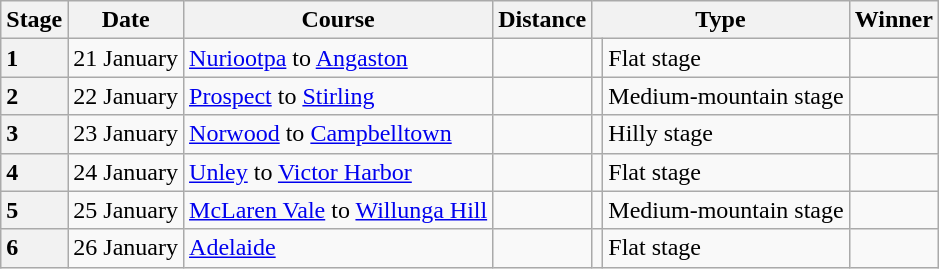<table class="wikitable">
<tr>
<th>Stage</th>
<th>Date</th>
<th>Course</th>
<th>Distance</th>
<th colspan="2">Type</th>
<th>Winner</th>
</tr>
<tr>
<th style="text-align:left">1</th>
<td align=right>21 January</td>
<td><a href='#'>Nuriootpa</a> to <a href='#'>Angaston</a></td>
<td style="text-align:center;"></td>
<td></td>
<td>Flat stage</td>
<td></td>
</tr>
<tr>
<th style="text-align:left">2</th>
<td align=right>22 January</td>
<td><a href='#'>Prospect</a> to <a href='#'>Stirling</a></td>
<td style="text-align:center;"></td>
<td></td>
<td>Medium-mountain stage</td>
<td></td>
</tr>
<tr>
<th style="text-align:left">3</th>
<td align=right>23 January</td>
<td><a href='#'>Norwood</a> to <a href='#'>Campbelltown</a></td>
<td style="text-align:center;"></td>
<td></td>
<td>Hilly stage</td>
<td></td>
</tr>
<tr>
<th style="text-align:left">4</th>
<td align=right>24 January</td>
<td><a href='#'>Unley</a> to <a href='#'>Victor Harbor</a></td>
<td style="text-align:center;"></td>
<td></td>
<td>Flat stage</td>
<td></td>
</tr>
<tr>
<th style="text-align:left">5</th>
<td align=right>25 January</td>
<td><a href='#'>McLaren Vale</a> to <a href='#'>Willunga Hill</a></td>
<td style="text-align:center;"></td>
<td></td>
<td>Medium-mountain stage</td>
<td></td>
</tr>
<tr>
<th style="text-align:left">6</th>
<td align=right>26 January</td>
<td><a href='#'>Adelaide</a></td>
<td style="text-align:center;"></td>
<td></td>
<td>Flat stage</td>
<td></td>
</tr>
</table>
